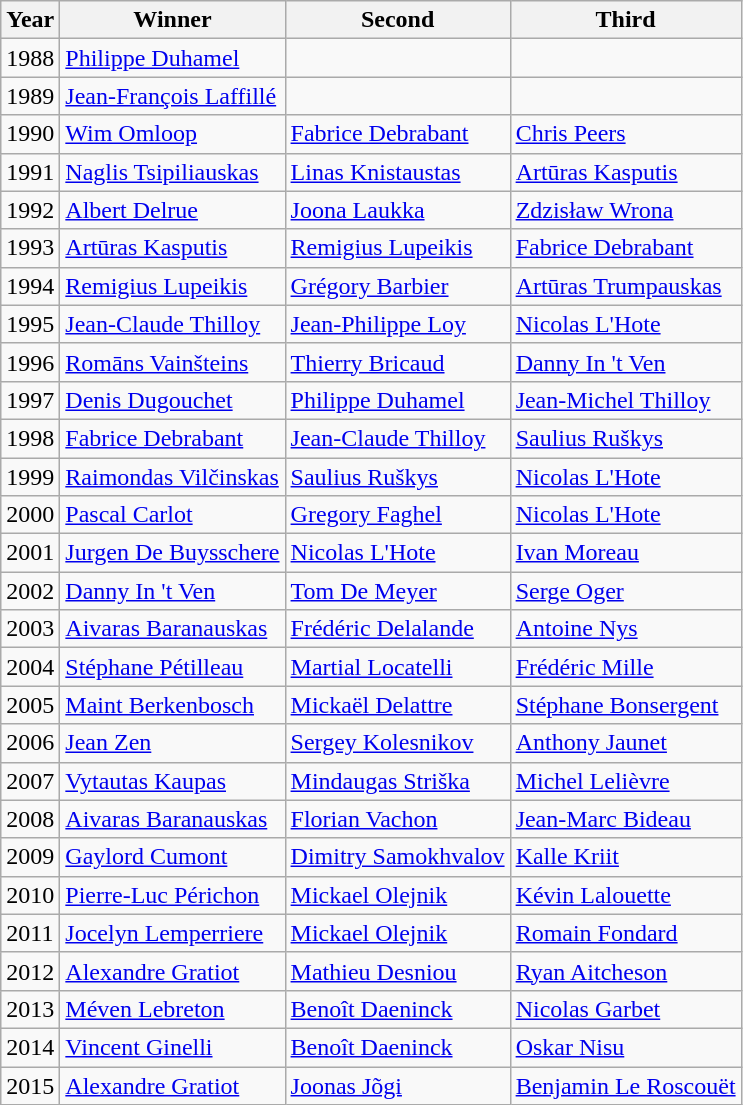<table class=wikitable>
<tr>
<th>Year</th>
<th>Winner</th>
<th>Second</th>
<th>Third</th>
</tr>
<tr>
<td>1988</td>
<td> <a href='#'>Philippe Duhamel</a></td>
<td></td>
<td></td>
</tr>
<tr>
<td>1989</td>
<td> <a href='#'>Jean-François Laffillé</a></td>
<td></td>
<td></td>
</tr>
<tr>
<td>1990</td>
<td> <a href='#'>Wim Omloop</a></td>
<td> <a href='#'>Fabrice Debrabant</a></td>
<td> <a href='#'>Chris Peers</a></td>
</tr>
<tr>
<td>1991</td>
<td> <a href='#'>Naglis Tsipiliauskas</a></td>
<td> <a href='#'>Linas Knistaustas</a></td>
<td> <a href='#'>Artūras Kasputis</a></td>
</tr>
<tr>
<td>1992</td>
<td> <a href='#'>Albert Delrue</a></td>
<td> <a href='#'>Joona Laukka</a></td>
<td> <a href='#'>Zdzisław Wrona</a></td>
</tr>
<tr>
<td>1993</td>
<td> <a href='#'>Artūras Kasputis</a></td>
<td> <a href='#'>Remigius Lupeikis</a></td>
<td> <a href='#'>Fabrice Debrabant</a></td>
</tr>
<tr>
<td>1994</td>
<td> <a href='#'>Remigius Lupeikis</a></td>
<td> <a href='#'>Grégory Barbier</a></td>
<td> <a href='#'>Artūras Trumpauskas</a></td>
</tr>
<tr>
<td>1995</td>
<td> <a href='#'>Jean-Claude Thilloy</a></td>
<td> <a href='#'>Jean-Philippe Loy</a></td>
<td> <a href='#'>Nicolas L'Hote</a></td>
</tr>
<tr>
<td>1996</td>
<td> <a href='#'>Romāns Vainšteins</a></td>
<td> <a href='#'>Thierry Bricaud</a></td>
<td> <a href='#'>Danny In 't Ven</a></td>
</tr>
<tr>
<td>1997</td>
<td> <a href='#'>Denis Dugouchet</a></td>
<td> <a href='#'>Philippe Duhamel</a></td>
<td> <a href='#'>Jean-Michel Thilloy</a></td>
</tr>
<tr>
<td>1998</td>
<td> <a href='#'>Fabrice Debrabant</a></td>
<td> <a href='#'>Jean-Claude Thilloy</a></td>
<td> <a href='#'>Saulius Ruškys</a></td>
</tr>
<tr>
<td>1999</td>
<td> <a href='#'>Raimondas Vilčinskas</a></td>
<td> <a href='#'>Saulius Ruškys</a></td>
<td> <a href='#'>Nicolas L'Hote</a></td>
</tr>
<tr>
<td>2000</td>
<td> <a href='#'>Pascal Carlot</a></td>
<td> <a href='#'>Gregory Faghel</a></td>
<td> <a href='#'>Nicolas L'Hote</a></td>
</tr>
<tr>
<td>2001</td>
<td> <a href='#'>Jurgen De Buysschere</a></td>
<td> <a href='#'>Nicolas L'Hote</a></td>
<td> <a href='#'>Ivan Moreau</a></td>
</tr>
<tr>
<td>2002</td>
<td> <a href='#'>Danny In 't Ven</a></td>
<td> <a href='#'>Tom De Meyer</a></td>
<td> <a href='#'>Serge Oger</a></td>
</tr>
<tr>
<td>2003</td>
<td> <a href='#'>Aivaras Baranauskas</a></td>
<td> <a href='#'>Frédéric Delalande</a></td>
<td> <a href='#'>Antoine Nys</a></td>
</tr>
<tr>
<td>2004</td>
<td> <a href='#'>Stéphane Pétilleau</a></td>
<td> <a href='#'>Martial Locatelli</a></td>
<td> <a href='#'>Frédéric Mille</a></td>
</tr>
<tr>
<td>2005</td>
<td> <a href='#'>Maint Berkenbosch</a></td>
<td> <a href='#'>Mickaël Delattre</a></td>
<td> <a href='#'>Stéphane Bonsergent</a></td>
</tr>
<tr>
<td>2006</td>
<td> <a href='#'>Jean Zen</a></td>
<td> <a href='#'>Sergey Kolesnikov</a></td>
<td> <a href='#'>Anthony Jaunet</a></td>
</tr>
<tr>
<td>2007</td>
<td> <a href='#'>Vytautas Kaupas</a></td>
<td> <a href='#'>Mindaugas Striška</a></td>
<td> <a href='#'>Michel Lelièvre</a></td>
</tr>
<tr>
<td>2008</td>
<td> <a href='#'>Aivaras Baranauskas</a></td>
<td> <a href='#'>Florian Vachon</a></td>
<td> <a href='#'>Jean-Marc Bideau</a></td>
</tr>
<tr>
<td>2009</td>
<td> <a href='#'>Gaylord Cumont</a></td>
<td> <a href='#'>Dimitry Samokhvalov</a></td>
<td> <a href='#'>Kalle Kriit</a></td>
</tr>
<tr>
<td>2010</td>
<td> <a href='#'>Pierre-Luc Périchon</a></td>
<td> <a href='#'>Mickael Olejnik</a></td>
<td> <a href='#'>Kévin Lalouette</a></td>
</tr>
<tr>
<td>2011</td>
<td> <a href='#'>Jocelyn Lemperriere</a></td>
<td> <a href='#'>Mickael Olejnik</a></td>
<td> <a href='#'>Romain Fondard</a></td>
</tr>
<tr>
<td>2012</td>
<td> <a href='#'>Alexandre Gratiot</a></td>
<td> <a href='#'>Mathieu Desniou</a></td>
<td> <a href='#'>Ryan Aitcheson</a></td>
</tr>
<tr>
<td>2013</td>
<td> <a href='#'>Méven Lebreton</a></td>
<td> <a href='#'>Benoît Daeninck</a></td>
<td> <a href='#'>Nicolas Garbet</a></td>
</tr>
<tr>
<td>2014</td>
<td> <a href='#'>Vincent Ginelli</a></td>
<td> <a href='#'>Benoît Daeninck</a></td>
<td> <a href='#'>Oskar Nisu</a></td>
</tr>
<tr>
<td>2015</td>
<td> <a href='#'>Alexandre Gratiot</a></td>
<td> <a href='#'>Joonas Jõgi</a></td>
<td> <a href='#'>Benjamin Le Roscouët</a></td>
</tr>
</table>
